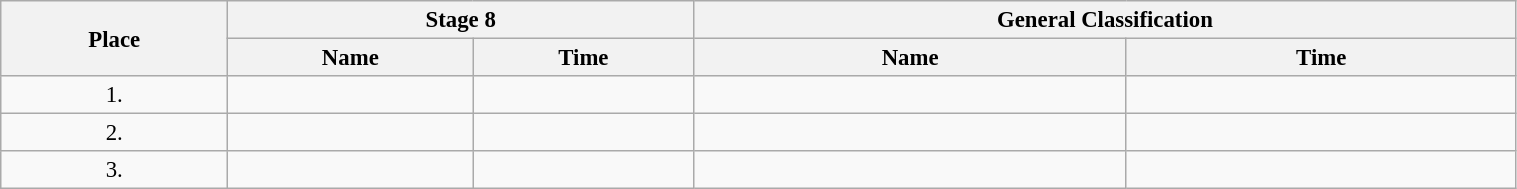<table class="wikitable"  style="font-size:95%; width:80%;">
<tr>
<th rowspan="2">Place</th>
<th colspan="2">Stage 8</th>
<th colspan="2">General Classification</th>
</tr>
<tr>
<th>Name</th>
<th>Time</th>
<th>Name</th>
<th>Time</th>
</tr>
<tr>
<td style="text-align:center;">1.</td>
<td></td>
<td></td>
<td></td>
<td></td>
</tr>
<tr>
<td style="text-align:center;">2.</td>
<td></td>
<td></td>
<td></td>
<td></td>
</tr>
<tr>
<td style="text-align:center;">3.</td>
<td></td>
<td></td>
<td></td>
<td></td>
</tr>
</table>
